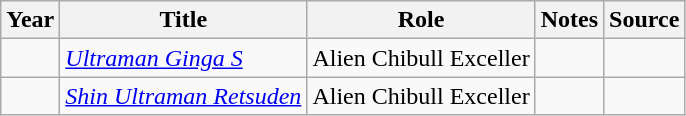<table class="wikitable sortable plainrowheaders">
<tr>
<th>Year</th>
<th>Title</th>
<th>Role</th>
<th class="unsortable">Notes</th>
<th class="unsortable">Source</th>
</tr>
<tr>
<td></td>
<td><em><a href='#'>Ultraman Ginga S</a></em></td>
<td>Alien Chibull Exceller</td>
<td></td>
<td></td>
</tr>
<tr>
<td></td>
<td><em><a href='#'>Shin Ultraman Retsuden</a></em></td>
<td>Alien Chibull Exceller</td>
<td></td>
<td></td>
</tr>
</table>
